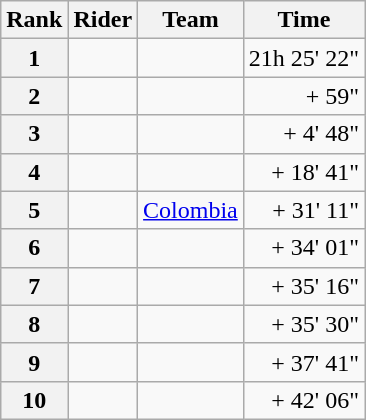<table class="wikitable" margin-bottom:0;">
<tr>
<th scope="col">Rank</th>
<th scope="col">Rider</th>
<th scope="col">Team</th>
<th scope="col">Time</th>
</tr>
<tr>
<th scope="row">1</th>
<td> </td>
<td></td>
<td align="right">21h 25' 22"</td>
</tr>
<tr>
<th scope="row">2</th>
<td></td>
<td></td>
<td align="right">+ 59"</td>
</tr>
<tr>
<th scope="row">3</th>
<td></td>
<td></td>
<td align="right">+ 4' 48"</td>
</tr>
<tr>
<th scope="row">4</th>
<td></td>
<td></td>
<td align="right">+ 18' 41"</td>
</tr>
<tr>
<th scope="row">5</th>
<td></td>
<td><a href='#'>Colombia</a></td>
<td align="right">+ 31' 11"</td>
</tr>
<tr>
<th scope="row">6</th>
<td></td>
<td></td>
<td align="right">+ 34' 01"</td>
</tr>
<tr>
<th scope="row">7</th>
<td></td>
<td></td>
<td align="right">+ 35' 16"</td>
</tr>
<tr>
<th scope="row">8</th>
<td></td>
<td></td>
<td align="right">+ 35' 30"</td>
</tr>
<tr>
<th scope="row">9</th>
<td></td>
<td></td>
<td align="right">+ 37' 41"</td>
</tr>
<tr>
<th scope="row">10</th>
<td></td>
<td></td>
<td align="right">+ 42' 06"</td>
</tr>
</table>
